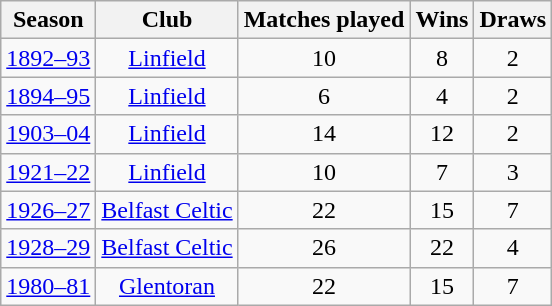<table class="wikitable" style="text-align:center">
<tr>
<th>Season</th>
<th>Club</th>
<th>Matches played</th>
<th>Wins</th>
<th>Draws</th>
</tr>
<tr>
<td><a href='#'>1892–93</a></td>
<td><a href='#'>Linfield</a></td>
<td>10</td>
<td>8</td>
<td>2</td>
</tr>
<tr>
<td><a href='#'>1894–95</a></td>
<td><a href='#'>Linfield</a></td>
<td>6</td>
<td>4</td>
<td>2</td>
</tr>
<tr>
<td><a href='#'>1903–04</a></td>
<td><a href='#'>Linfield</a></td>
<td>14</td>
<td>12</td>
<td>2</td>
</tr>
<tr>
<td><a href='#'>1921–22</a></td>
<td><a href='#'>Linfield</a></td>
<td>10</td>
<td>7</td>
<td>3</td>
</tr>
<tr>
<td><a href='#'>1926–27</a></td>
<td><a href='#'>Belfast Celtic</a></td>
<td>22</td>
<td>15</td>
<td>7</td>
</tr>
<tr>
<td><a href='#'>1928–29</a></td>
<td><a href='#'>Belfast Celtic</a></td>
<td>26</td>
<td>22</td>
<td>4</td>
</tr>
<tr>
<td><a href='#'>1980–81</a></td>
<td><a href='#'>Glentoran</a></td>
<td>22</td>
<td>15</td>
<td>7</td>
</tr>
</table>
